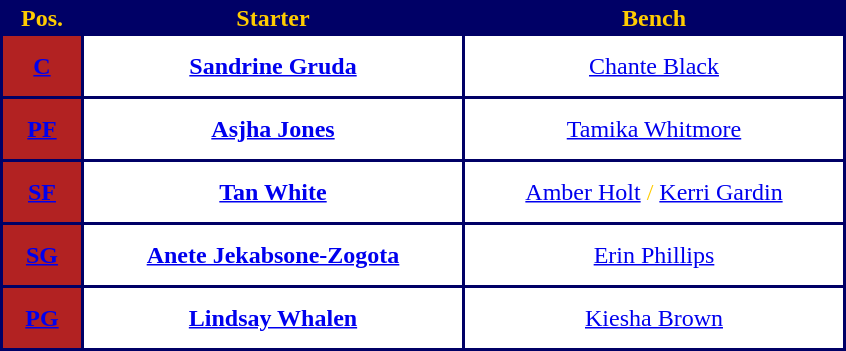<table style="text-align: center; background:#000066; color:#FFCC00">
<tr>
<th width="50">Pos.</th>
<th width="250">Starter</th>
<th width="250">Bench</th>
</tr>
<tr style="height:40px; background:white; color:#FFCC00">
<th style="background:#B22222"><a href='#'><span>C</span></a></th>
<td><strong><a href='#'><span>Sandrine Gruda</span></a></strong></td>
<td><a href='#'><span>Chante Black</span></a></td>
</tr>
<tr style="height:40px; background:white; color:#FFCC00">
<th style="background:#B22222"><a href='#'><span>PF</span></a></th>
<td><strong><a href='#'><span>Asjha Jones</span></a></strong></td>
<td><a href='#'><span>Tamika Whitmore</span></a></td>
</tr>
<tr style="height:40px; background:white; color:#FFCC00">
<th style="background:#B22222"><a href='#'><span>SF</span></a></th>
<td><strong><a href='#'><span>Tan White</span></a></strong></td>
<td><a href='#'><span>Amber Holt</span></a> <span>/</span> <a href='#'><span>Kerri Gardin</span></a></td>
</tr>
<tr style="height:40px; background:white; color:#FFCC00">
<th style="background:#B22222"><a href='#'><span>SG</span></a></th>
<td><strong><a href='#'><span>Anete Jekabsone-Zogota</span></a></strong></td>
<td><a href='#'><span>Erin Phillips</span></a></td>
</tr>
<tr style="height:40px; background:white; color:#FFCC00">
<th style="background:#B22222"><a href='#'><span>PG</span></a></th>
<td><strong><a href='#'><span>Lindsay Whalen</span></a></strong></td>
<td><a href='#'><span>Kiesha Brown</span></a></td>
</tr>
</table>
